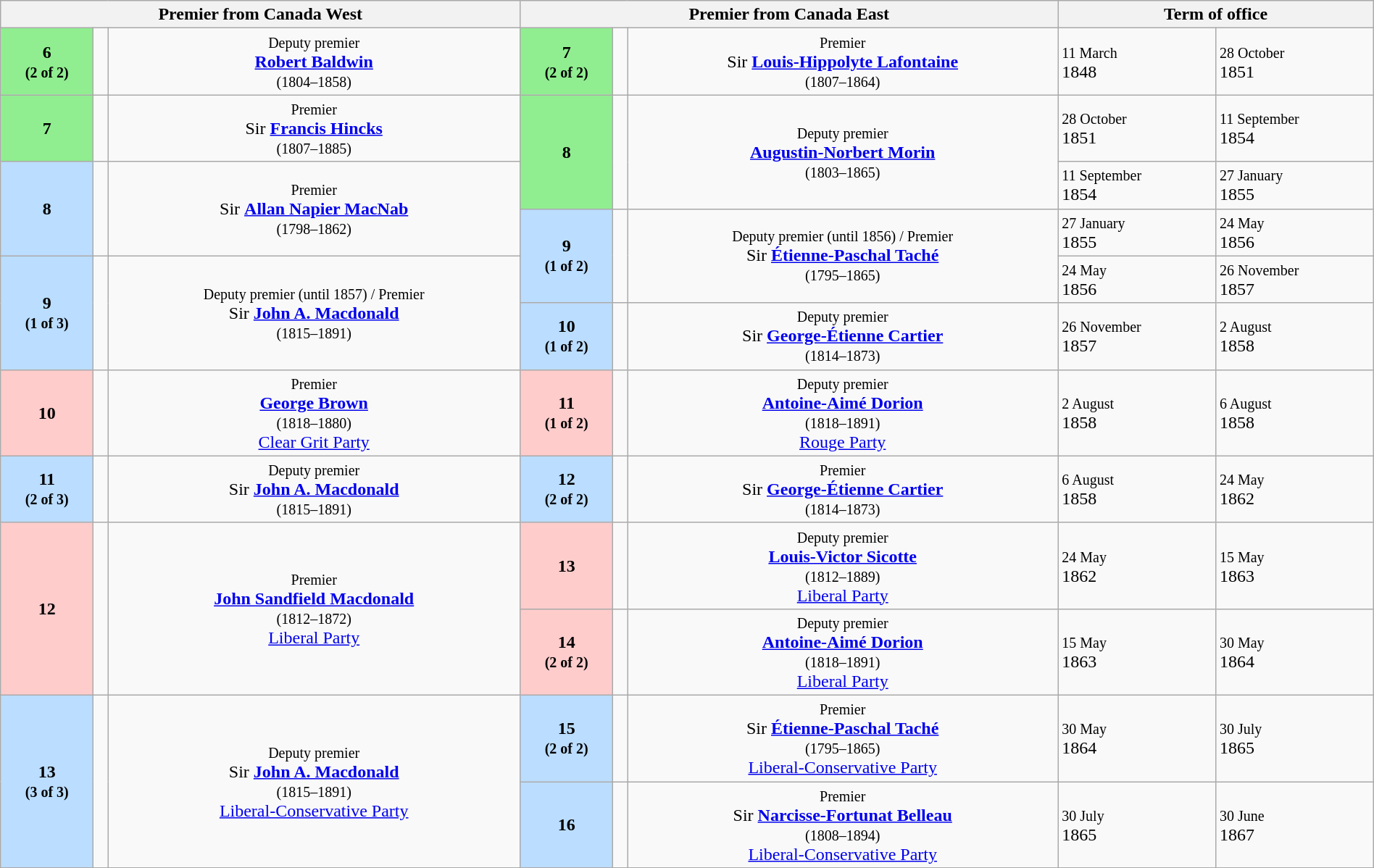<table class="wikitable" width="100%">
<tr>
<th colspan="3">Premier from Canada West</th>
<th colspan="3">Premier from Canada East</th>
<th colspan="2">Term of office</th>
</tr>
<tr>
<td bgcolor=#90ee90 align="center"><strong>6<br><small>(2 of 2)</small></strong></td>
<td align="center"></td>
<td align="center"><small>Deputy premier</small><br><strong><a href='#'>Robert Baldwin</a></strong><br><small>(1804–1858)</small></td>
<td bgcolor=#90ee90 align="center"><strong>7<br><small>(2 of 2)</small></strong></td>
<td align="center"></td>
<td align="center"><small>Premier</small><br>Sir <strong><a href='#'>Louis-Hippolyte Lafontaine</a></strong><br><small>(1807–1864)</small></td>
<td><small>11 March</small><br>1848</td>
<td><small>28 October</small><br>1851</td>
</tr>
<tr>
<td bgcolor=#90ee90 align="center"><strong>7</strong></td>
<td align="center"></td>
<td align="center"><small>Premier</small><br>Sir <strong><a href='#'>Francis Hincks</a></strong><br><small>(1807–1885)</small></td>
<td bgcolor=#90ee90 rowspan="2" align="center"><strong>8</strong></td>
<td rowspan="2" align="center"></td>
<td rowspan="2" align="center"><small>Deputy premier</small><br><strong><a href='#'>Augustin-Norbert Morin</a></strong><br><small>(1803–1865)</small></td>
<td><small>28 October</small><br>1851</td>
<td><small>11 September</small><br>1854</td>
</tr>
<tr>
<td bgcolor=#bbddff rowspan="2" align="center"><strong>8</strong></td>
<td rowspan="2" align="center"></td>
<td rowspan="2" align="center"><small>Premier</small><br>Sir <strong><a href='#'>Allan Napier MacNab</a></strong><br><small>(1798–1862)</small></td>
<td><small>11 September</small><br>1854</td>
<td><small>27 January</small><br>1855</td>
</tr>
<tr>
<td bgcolor="#bbddff" rowspan="2" align="center"><strong>9<br><small>(1 of 2)</small></strong></td>
<td rowspan="2" align="center"></td>
<td rowspan="2" align="center"><small>Deputy premier (until 1856) / Premier</small><br>Sir <strong><a href='#'>Étienne-Paschal Taché</a></strong><br><small>(1795–1865)</small></td>
<td><small>27 January</small><br>1855</td>
<td><small>24 May</small><br>1856</td>
</tr>
<tr>
<td bgcolor=#BBDDFF rowspan="2" align="center"><strong>9<br><small>(1 of 3)</small></strong></td>
<td rowspan="2" align="center"></td>
<td rowspan="2" align="center"><small>Deputy premier (until 1857) / Premier</small><br>Sir <strong><a href='#'>John A. Macdonald</a></strong><br><small>(1815–1891)</small></td>
<td><small>24 May</small><br>1856</td>
<td><small>26 November</small><br>1857</td>
</tr>
<tr>
<td bgcolor=#BBDDFF align="center"><strong>10<br><small>(1 of 2)</small></strong></td>
<td align="center"></td>
<td align="center"><small>Deputy premier</small><br>Sir <strong><a href='#'>George-Étienne Cartier</a></strong><br><small>(1814–1873)</small></td>
<td><small>26 November</small><br>1857</td>
<td><small>2 August</small><br>1858</td>
</tr>
<tr>
<td bgcolor=#FFCCCC align="center"><strong>10</strong></td>
<td align="center"></td>
<td align="center"><small>Premier</small><br><strong><a href='#'>George Brown</a></strong><br><small>(1818–1880)</small><br><a href='#'>Clear Grit Party</a></td>
<td bgcolor=#FFCCCC align="center"><strong>11<br><small>(1 of 2)</small></strong></td>
<td align="center"></td>
<td align="center"><small>Deputy premier</small><br><strong><a href='#'>Antoine-Aimé Dorion</a></strong><br><small>(1818–1891)</small><br><a href='#'>Rouge Party</a></td>
<td><small>2 August</small><br>1858</td>
<td><small>6 August</small><br>1858</td>
</tr>
<tr>
<td bgcolor=#BBDDFF align="center"><strong>11<br><small>(2 of 3)</small></strong></td>
<td align="center"></td>
<td align="center"><small>Deputy premier</small><br>Sir <strong><a href='#'>John A. Macdonald</a></strong><br><small>(1815–1891)</small></td>
<td bgcolor=#BBDDFF align="center"><strong>12<br><small>(2 of 2)</small></strong></td>
<td align="center"></td>
<td align="center"><small>Premier</small><br>Sir <strong><a href='#'>George-Étienne Cartier</a></strong><br><small>(1814–1873)</small></td>
<td><small>6 August</small><br>1858</td>
<td><small>24 May</small><br>1862</td>
</tr>
<tr>
<td bgcolor=#FFCCCC rowspan="2" align="center"><strong>12</strong></td>
<td rowspan="2" align="center"></td>
<td rowspan="2" align="center"><small>Premier</small><br><strong><a href='#'>John Sandfield Macdonald</a></strong><br><small>(1812–1872)</small><br><a href='#'>Liberal Party</a></td>
<td bgcolor=#FFCCCC align="center"><strong>13</strong></td>
<td align="center"></td>
<td align="center"><small>Deputy premier</small><br><strong><a href='#'>Louis-Victor Sicotte</a></strong><br><small>(1812–1889)</small><br><a href='#'>Liberal Party</a></td>
<td><small>24 May</small><br>1862</td>
<td><small>15 May</small><br>1863</td>
</tr>
<tr>
<td bgcolor=#FFCCCC align="center"><strong>14<br><small>(2 of 2)</small></strong></td>
<td align="center"></td>
<td align="center"><small>Deputy premier</small><br><strong><a href='#'>Antoine-Aimé Dorion</a></strong><br><small>(1818–1891)</small><br><a href='#'>Liberal Party</a></td>
<td><small>15 May</small><br>1863</td>
<td><small>30 May</small><br>1864</td>
</tr>
<tr>
<td bgcolor=#BBDDFF rowspan="2" align="center"><strong>13<br><small>(3 of 3)</small></strong></td>
<td rowspan="2" align="center"></td>
<td rowspan="2" align="center"><small>Deputy premier</small><br>Sir <strong><a href='#'>John A. Macdonald</a></strong><br><small>(1815–1891)</small><br><a href='#'>Liberal-Conservative Party</a></td>
<td bgcolor=#BBDDFF align="center"><strong>15<br><small>(2 of 2)</small></strong></td>
<td align="center"></td>
<td align="center"><small>Premier</small><br>Sir <strong><a href='#'>Étienne-Paschal Taché</a></strong><br><small>(1795–1865)</small><br><a href='#'>Liberal-Conservative Party</a></td>
<td><small>30 May</small><br>1864</td>
<td><small>30 July</small><br>1865</td>
</tr>
<tr>
<td bgcolor=#BBDDFF rowspan="1" align="center"><strong>16</strong></td>
<td align="center"></td>
<td align="center"><small>Premier</small><br>Sir <strong><a href='#'>Narcisse-Fortunat Belleau</a></strong><br><small>(1808–1894)</small><br><a href='#'>Liberal-Conservative Party</a></td>
<td><small>30 July</small><br>1865</td>
<td><small>30 June</small><br>1867</td>
</tr>
</table>
